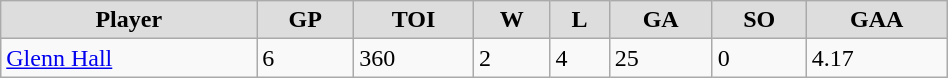<table class="wikitable" width="50%">
<tr align="center"  bgcolor="#dddddd">
<td><strong>Player</strong></td>
<td><strong>GP</strong></td>
<td><strong>TOI</strong></td>
<td><strong>W</strong></td>
<td><strong>L</strong></td>
<td><strong>GA</strong></td>
<td><strong>SO</strong></td>
<td><strong>GAA</strong></td>
</tr>
<tr>
<td><a href='#'>Glenn Hall</a></td>
<td>6</td>
<td>360</td>
<td>2</td>
<td>4</td>
<td>25</td>
<td>0</td>
<td>4.17</td>
</tr>
</table>
